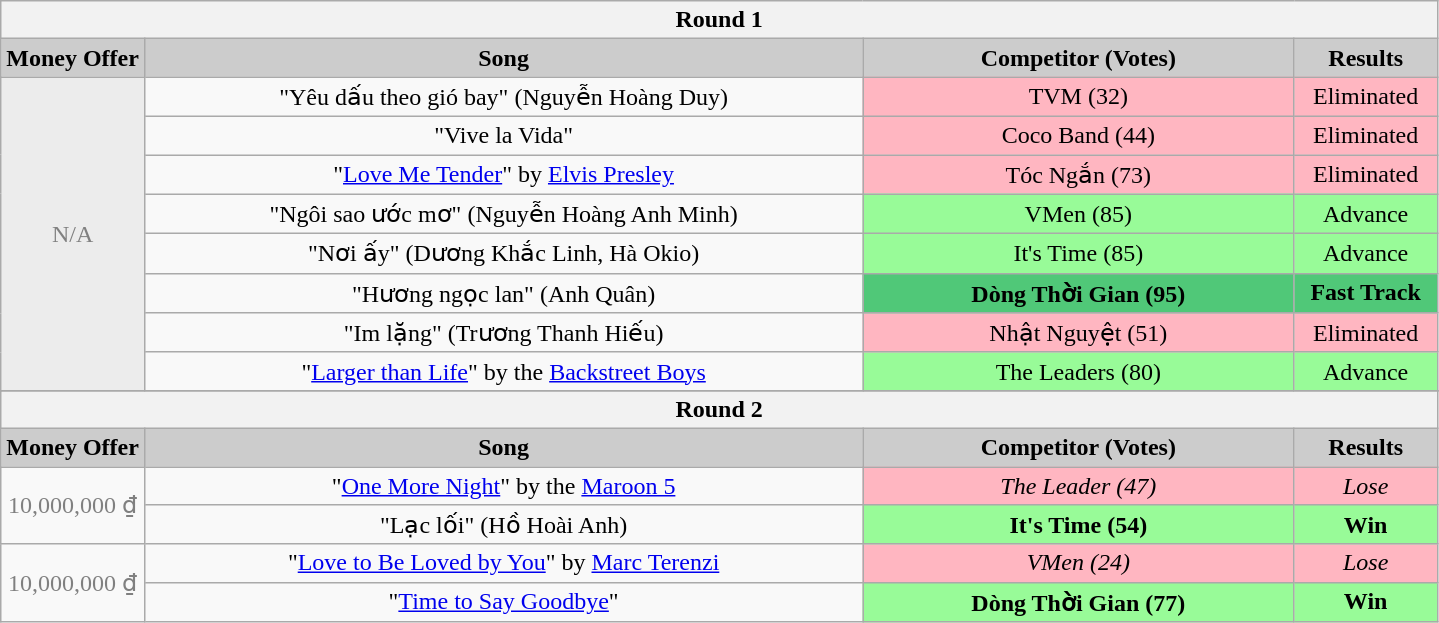<table class="wikitable" style="text-align:center;">
<tr>
<th colspan=5>Round 1</th>
</tr>
<tr>
<td bgcolor="#CCCCCC" align="center" width="10%"><strong>Money Offer</strong></td>
<td bgcolor="#CCCCCC" align="center" width="50%"><strong>Song</strong></td>
<td bgcolor="#CCCCCC" align="center" width="30%"><strong>Competitor (Votes)</strong></td>
<td bgcolor="#CCCCCC" align="center" width="10"><strong>Results</strong></td>
</tr>
<tr>
<td rowspan=8 style="background: #ececec; color: grey; vertical-align: middle; text-align: center; " class="table-na">N/A</td>
<td>"Yêu dấu theo gió bay" (Nguyễn Hoàng Duy)</td>
<td bgcolor="lightpink">TVM (32)</td>
<td bgcolor="lightpink">Eliminated</td>
</tr>
<tr>
<td>"Vive la Vida"</td>
<td bgcolor="lightpink">Coco Band (44)</td>
<td bgcolor="lightpink">Eliminated</td>
</tr>
<tr>
<td>"<a href='#'>Love Me Tender</a>" by <a href='#'>Elvis Presley</a></td>
<td bgcolor="lightpink">Tóc Ngắn (73)</td>
<td bgcolor="lightpink">Eliminated</td>
</tr>
<tr>
<td>"Ngôi sao ước mơ" (Nguyễn Hoàng Anh Minh)</td>
<td bgcolor="palegreen">VMen (85)</td>
<td bgcolor="palegreen">Advance</td>
</tr>
<tr>
<td>"Nơi ấy" (Dương Khắc Linh, Hà Okio)</td>
<td bgcolor="palegreen">It's Time (85)</td>
<td bgcolor="palegreen">Advance</td>
</tr>
<tr>
<td>"Hương ngọc lan" (Anh Quân)</td>
<td bgcolor="#50C878"><strong>Dòng Thời Gian (95)</strong></td>
<td bgcolor="#50C878"><strong>Fast Track</strong></td>
</tr>
<tr>
<td>"Im lặng" (Trương Thanh Hiếu)</td>
<td bgcolor="lightpink">Nhật Nguyệt (51)</td>
<td bgcolor="lightpink">Eliminated</td>
</tr>
<tr>
<td>"<a href='#'>Larger than Life</a>" by the <a href='#'>Backstreet Boys</a></td>
<td bgcolor="palegreen">The Leaders (80)</td>
<td bgcolor="palegreen">Advance</td>
</tr>
<tr>
</tr>
<tr>
<th colspan=5>Round 2</th>
</tr>
<tr>
<td bgcolor="#CCCCCC" align="center" width="10%"><strong>Money Offer</strong></td>
<td bgcolor="#CCCCCC" align="center" width="50%"><strong>Song</strong></td>
<td bgcolor="#CCCCCC" align="center" width="30%"><strong>Competitor (Votes)</strong></td>
<td bgcolor="#CCCCCC" align="center" width="10"><strong>Results</strong></td>
</tr>
<tr>
<td rowspan=2 style="color: grey; vertical-align: middle; text-align: center; " class="table-na">10,000,000 ₫</td>
<td>"<a href='#'>One More Night</a>" by the <a href='#'>Maroon 5</a></td>
<td bgcolor="lightpink"><em>The Leader (47)</em></td>
<td bgcolor="lightpink"><em>Lose</em></td>
</tr>
<tr>
<td>"Lạc lối" (Hồ Hoài Anh)</td>
<td bgcolor="palegreen"><strong>It's Time (54)</strong></td>
<td bgcolor="palegreen"><strong>Win</strong></td>
</tr>
<tr>
<td rowspan=2 style="color: grey; vertical-align: middle; text-align: center; " class="table-na">10,000,000 ₫</td>
<td>"<a href='#'>Love to Be Loved by You</a>" by <a href='#'>Marc Terenzi</a></td>
<td bgcolor="lightpink"><em>VMen (24)</em></td>
<td bgcolor="lightpink"><em>Lose</em></td>
</tr>
<tr>
<td>"<a href='#'>Time to Say Goodbye</a>"</td>
<td bgcolor="palegreen"><strong>Dòng Thời Gian (77)</strong></td>
<td bgcolor="palegreen"><strong>Win</strong></td>
</tr>
</table>
